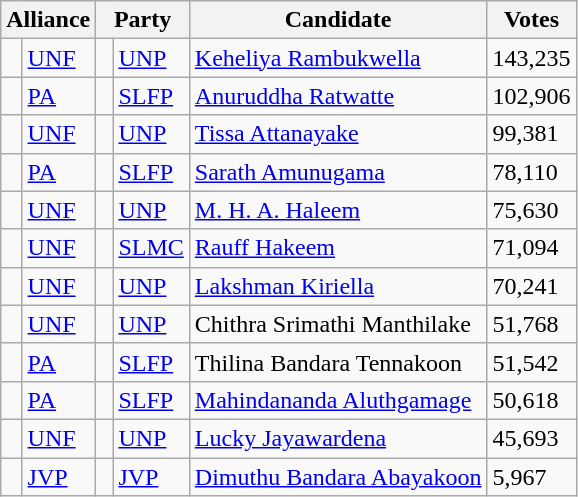<table class="wikitable sortable mw-collapsible">
<tr>
<th colspan="2">Alliance</th>
<th colspan="2">Party</th>
<th>Candidate</th>
<th>Votes</th>
</tr>
<tr>
<td bgcolor=> </td>
<td align=left><a href='#'>UNF</a></td>
<td bgcolor=> </td>
<td align=left><a href='#'>UNP</a></td>
<td><a href='#'>Keheliya Rambukwella</a></td>
<td>143,235</td>
</tr>
<tr>
<td bgcolor=> </td>
<td align=left><a href='#'>PA</a></td>
<td bgcolor=> </td>
<td align=left><a href='#'>SLFP</a></td>
<td><a href='#'>Anuruddha Ratwatte</a></td>
<td>102,906</td>
</tr>
<tr>
<td bgcolor=> </td>
<td align=left><a href='#'>UNF</a></td>
<td bgcolor=> </td>
<td align=left><a href='#'>UNP</a></td>
<td><a href='#'>Tissa Attanayake</a></td>
<td>99,381</td>
</tr>
<tr>
<td bgcolor=> </td>
<td align=left><a href='#'>PA</a></td>
<td bgcolor=> </td>
<td align=left><a href='#'>SLFP</a></td>
<td><a href='#'>Sarath Amunugama</a></td>
<td>78,110</td>
</tr>
<tr>
<td bgcolor=> </td>
<td align=left><a href='#'>UNF</a></td>
<td bgcolor=> </td>
<td align=left><a href='#'>UNP</a></td>
<td><a href='#'>M. H. A. Haleem</a></td>
<td>75,630</td>
</tr>
<tr>
<td bgcolor=> </td>
<td align=left><a href='#'>UNF</a></td>
<td bgcolor=> </td>
<td align=left><a href='#'>SLMC</a></td>
<td><a href='#'>Rauff Hakeem</a></td>
<td>71,094</td>
</tr>
<tr>
<td bgcolor=> </td>
<td align=left><a href='#'>UNF</a></td>
<td bgcolor=> </td>
<td align=left><a href='#'>UNP</a></td>
<td><a href='#'>Lakshman Kiriella</a></td>
<td>70,241</td>
</tr>
<tr>
<td bgcolor=> </td>
<td align=left><a href='#'>UNF</a></td>
<td bgcolor=> </td>
<td align=left><a href='#'>UNP</a></td>
<td>Chithra Srimathi Manthilake</td>
<td>51,768</td>
</tr>
<tr>
<td bgcolor=> </td>
<td align=left><a href='#'>PA</a></td>
<td bgcolor=> </td>
<td align=left><a href='#'>SLFP</a></td>
<td>Thilina Bandara Tennakoon</td>
<td>51,542</td>
</tr>
<tr>
<td bgcolor=> </td>
<td align=left><a href='#'>PA</a></td>
<td bgcolor=> </td>
<td align=left><a href='#'>SLFP</a></td>
<td><a href='#'>Mahindananda Aluthgamage</a></td>
<td>50,618</td>
</tr>
<tr>
<td bgcolor=> </td>
<td align=left><a href='#'>UNF</a></td>
<td bgcolor=> </td>
<td align=left><a href='#'>UNP</a></td>
<td><a href='#'>Lucky Jayawardena</a></td>
<td>45,693</td>
</tr>
<tr>
<td bgcolor=> </td>
<td align=left><a href='#'>JVP</a></td>
<td bgcolor=> </td>
<td align=left><a href='#'>JVP</a></td>
<td><a href='#'>Dimuthu Bandara Abayakoon</a></td>
<td>5,967</td>
</tr>
</table>
